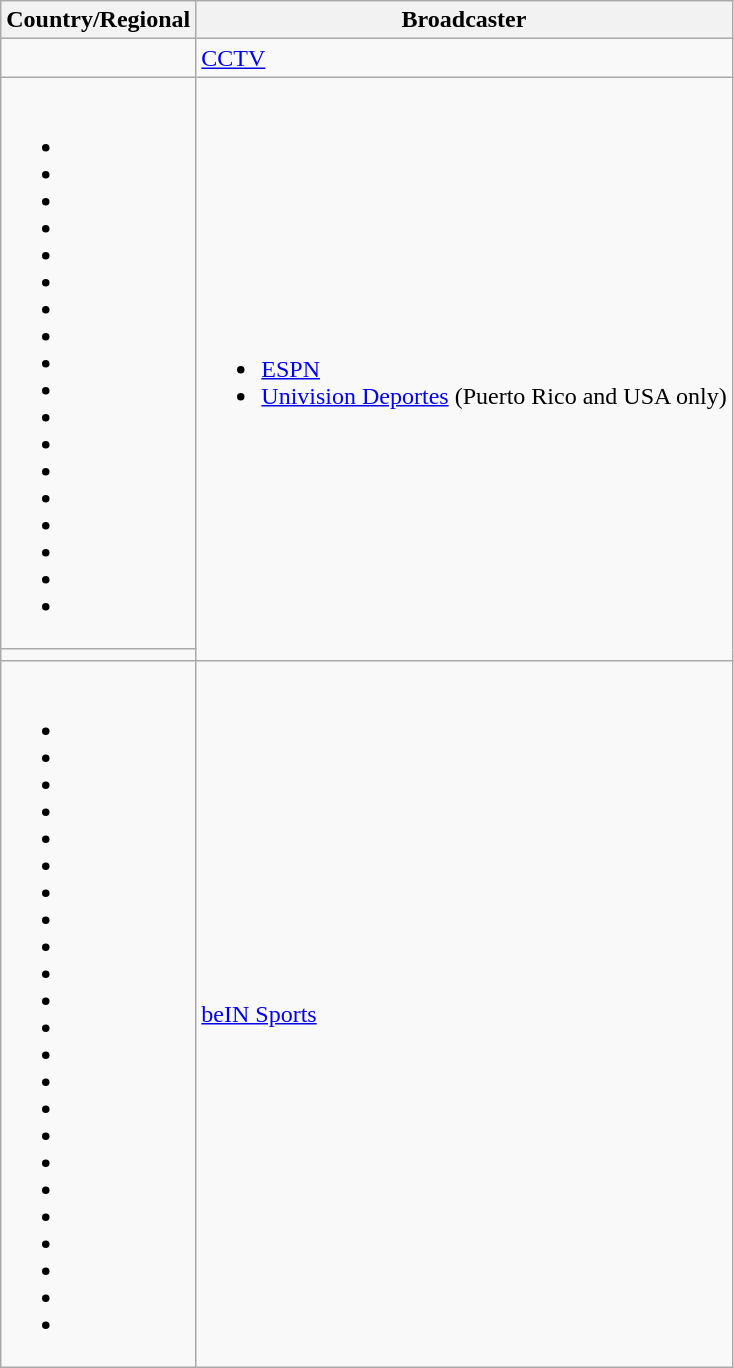<table class="wikitable">
<tr>
<th>Country/Regional</th>
<th>Broadcaster</th>
</tr>
<tr>
<td></td>
<td><a href='#'>CCTV</a></td>
</tr>
<tr>
<td><br><ul><li></li><li></li><li></li><li></li><li></li><li></li><li></li><li></li><li></li><li></li><li></li><li></li><li></li><li></li><li></li><li></li><li></li><li></li></ul></td>
<td rowspan="2"><br><ul><li><a href='#'>ESPN</a></li><li><a href='#'>Univision Deportes</a> (Puerto Rico and USA only)</li></ul></td>
</tr>
<tr>
<td></td>
</tr>
<tr>
<td><br><ul><li></li><li></li><li></li><li></li><li></li><li></li><li></li><li></li><li></li><li></li><li></li><li></li><li></li><li></li><li></li><li></li><li></li><li></li><li></li><li></li><li></li><li></li><li></li></ul></td>
<td><a href='#'>beIN Sports</a></td>
</tr>
</table>
